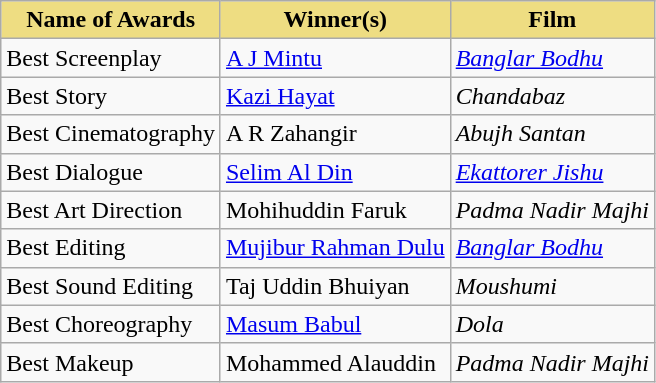<table class="wikitable">
<tr>
<th style="background:#EEDD82;">Name of Awards</th>
<th style="background:#EEDD82;">Winner(s)</th>
<th style="background:#EEDD82;">Film</th>
</tr>
<tr>
<td>Best Screenplay</td>
<td><a href='#'>A J Mintu</a></td>
<td><em><a href='#'>Banglar Bodhu</a></em></td>
</tr>
<tr>
<td>Best Story</td>
<td><a href='#'>Kazi Hayat</a></td>
<td><em>Chandabaz</em></td>
</tr>
<tr>
<td>Best Cinematography</td>
<td>A R Zahangir</td>
<td><em>Abujh Santan</em></td>
</tr>
<tr>
<td>Best Dialogue</td>
<td><a href='#'>Selim Al Din</a></td>
<td><em><a href='#'>Ekattorer Jishu</a></em></td>
</tr>
<tr>
<td>Best Art Direction</td>
<td>Mohihuddin Faruk</td>
<td><em>Padma Nadir Majhi</em></td>
</tr>
<tr>
<td>Best Editing</td>
<td><a href='#'>Mujibur Rahman Dulu</a></td>
<td><em><a href='#'>Banglar Bodhu</a></em></td>
</tr>
<tr>
<td>Best Sound Editing</td>
<td>Taj Uddin Bhuiyan</td>
<td><em>Moushumi</em></td>
</tr>
<tr>
<td>Best Choreography</td>
<td><a href='#'>Masum Babul</a></td>
<td><em>Dola</em></td>
</tr>
<tr>
<td>Best Makeup</td>
<td>Mohammed Alauddin</td>
<td><em>Padma Nadir Majhi</em></td>
</tr>
</table>
